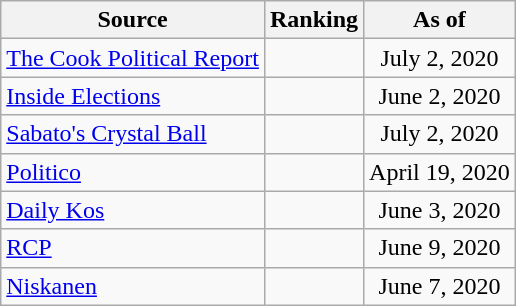<table class="wikitable" style="text-align:center">
<tr>
<th>Source</th>
<th>Ranking</th>
<th>As of</th>
</tr>
<tr>
<td align=left><a href='#'>The Cook Political Report</a></td>
<td></td>
<td>July 2, 2020</td>
</tr>
<tr>
<td align=left><a href='#'>Inside Elections</a></td>
<td></td>
<td>June 2, 2020</td>
</tr>
<tr>
<td align=left><a href='#'>Sabato's Crystal Ball</a></td>
<td></td>
<td>July 2, 2020</td>
</tr>
<tr>
<td align="left"><a href='#'>Politico</a></td>
<td></td>
<td>April 19, 2020</td>
</tr>
<tr>
<td align="left"><a href='#'>Daily Kos</a></td>
<td></td>
<td>June 3, 2020</td>
</tr>
<tr>
<td align="left"><a href='#'>RCP</a></td>
<td></td>
<td>June 9, 2020</td>
</tr>
<tr>
<td align="left"><a href='#'>Niskanen</a></td>
<td></td>
<td>June 7, 2020</td>
</tr>
</table>
